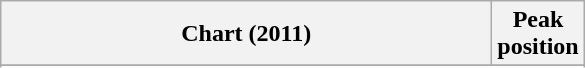<table class="wikitable sortable plainrowheaders">
<tr>
<th style="width:20em;">Chart (2011)</th>
<th>Peak<br>position</th>
</tr>
<tr>
</tr>
<tr>
</tr>
</table>
